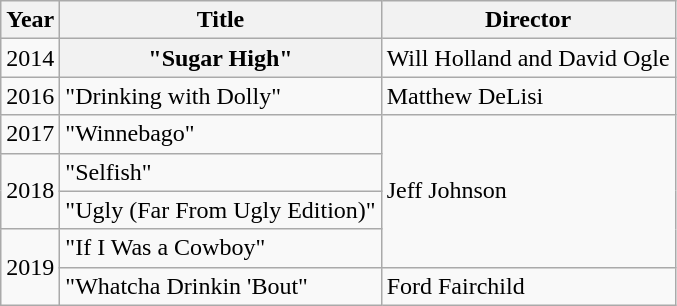<table class="wikitable sortable plainrowheaders">
<tr>
<th>Year</th>
<th>Title</th>
<th>Director</th>
</tr>
<tr>
<td>2014</td>
<th scope="row">"Sugar High"</th>
<td>Will Holland and David Ogle</td>
</tr>
<tr>
<td>2016</td>
<td>"Drinking with Dolly"</td>
<td>Matthew DeLisi</td>
</tr>
<tr>
<td>2017</td>
<td>"Winnebago"</td>
<td rowspan="4">Jeff Johnson</td>
</tr>
<tr>
<td rowspan="2">2018</td>
<td>"Selfish"</td>
</tr>
<tr>
<td>"Ugly (Far From Ugly Edition)"</td>
</tr>
<tr>
<td rowspan="2">2019</td>
<td>"If I Was a Cowboy"</td>
</tr>
<tr>
<td>"Whatcha Drinkin 'Bout"</td>
<td>Ford Fairchild</td>
</tr>
</table>
